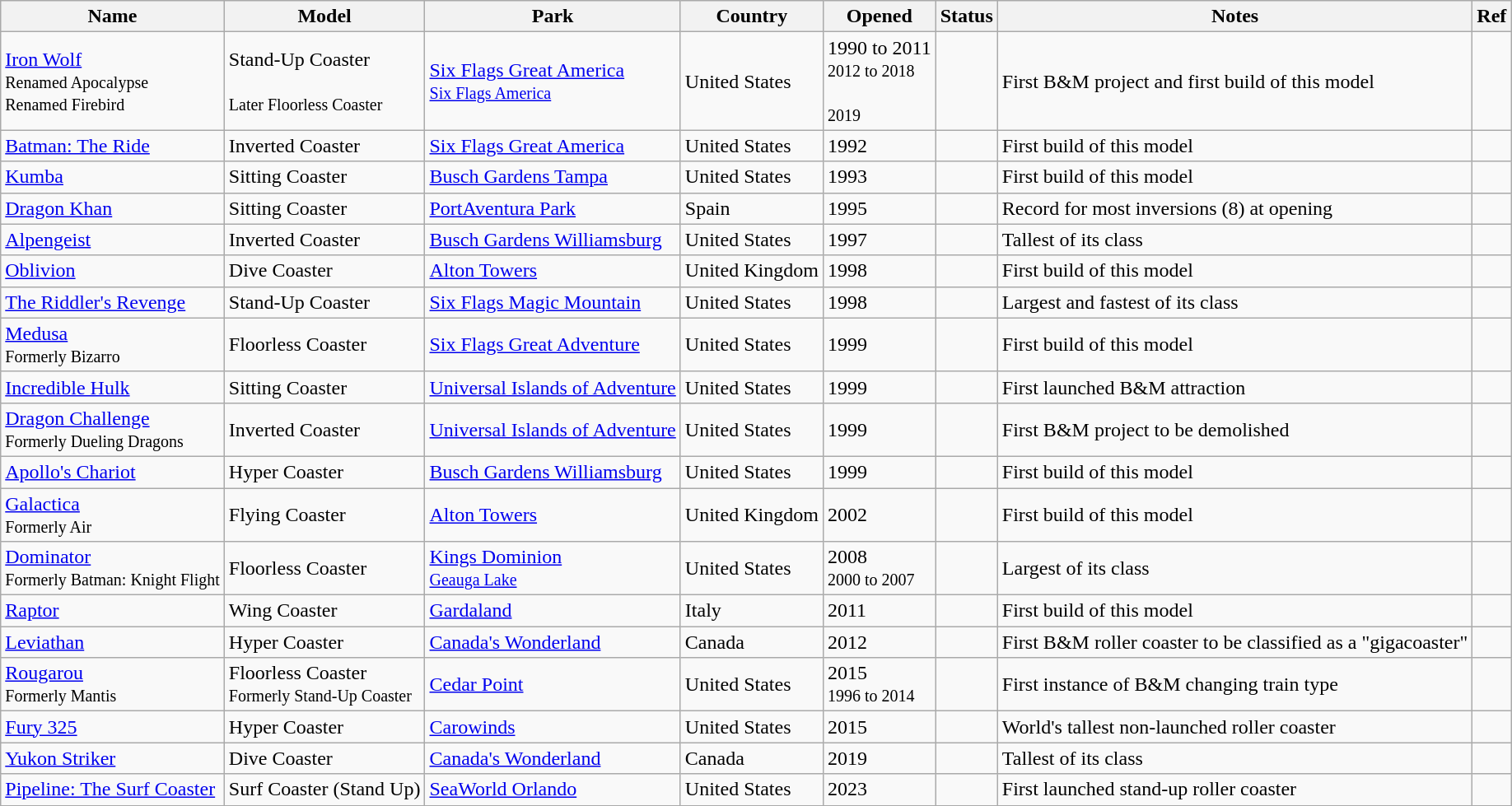<table class="wikitable sortable">
<tr>
<th>Name</th>
<th>Model</th>
<th>Park</th>
<th>Country</th>
<th>Opened</th>
<th>Status</th>
<th>Notes</th>
<th class="unsortable">Ref</th>
</tr>
<tr>
<td><a href='#'>Iron Wolf</a><br><small>Renamed Apocalypse<br>Renamed Firebird<br></small></td>
<td>Stand-Up Coaster<br><br><small>Later Floorless Coaster</small></td>
<td><a href='#'>Six Flags Great America</a><br><small><a href='#'>Six Flags America</a></small></td>
<td>United States</td>
<td>1990 to 2011 <br><small>2012 to 2018<br><br>2019<br></small></td>
<td></td>
<td>First B&M project and first build of this model</td>
<td><br></td>
</tr>
<tr>
<td><a href='#'>Batman: The Ride</a></td>
<td>Inverted Coaster</td>
<td><a href='#'>Six Flags Great America</a></td>
<td>United States</td>
<td>1992</td>
<td></td>
<td>First build of this model</td>
<td></td>
</tr>
<tr>
<td><a href='#'>Kumba</a></td>
<td>Sitting Coaster</td>
<td><a href='#'>Busch Gardens Tampa</a></td>
<td>United States</td>
<td>1993</td>
<td></td>
<td>First build of this model</td>
<td></td>
</tr>
<tr>
<td><a href='#'>Dragon Khan</a></td>
<td>Sitting Coaster</td>
<td><a href='#'>PortAventura Park</a></td>
<td>Spain</td>
<td>1995</td>
<td></td>
<td>Record for most inversions (8) at opening</td>
<td></td>
</tr>
<tr>
<td><a href='#'>Alpengeist</a></td>
<td>Inverted Coaster</td>
<td><a href='#'>Busch Gardens Williamsburg</a></td>
<td>United States</td>
<td>1997</td>
<td></td>
<td>Tallest of its class</td>
<td></td>
</tr>
<tr>
<td><a href='#'>Oblivion</a></td>
<td>Dive Coaster</td>
<td><a href='#'>Alton Towers</a></td>
<td>United Kingdom</td>
<td>1998</td>
<td></td>
<td>First build of this model</td>
<td></td>
</tr>
<tr>
<td><a href='#'>The Riddler's Revenge</a></td>
<td>Stand-Up Coaster</td>
<td><a href='#'>Six Flags Magic Mountain</a></td>
<td>United States</td>
<td>1998</td>
<td></td>
<td>Largest and fastest of its class</td>
<td></td>
</tr>
<tr>
<td><a href='#'>Medusa</a><br><small> Formerly Bizarro</small></td>
<td>Floorless Coaster</td>
<td><a href='#'>Six Flags Great Adventure</a></td>
<td>United States</td>
<td>1999</td>
<td></td>
<td>First build of this model</td>
<td></td>
</tr>
<tr>
<td><a href='#'>Incredible Hulk</a></td>
<td>Sitting Coaster</td>
<td><a href='#'>Universal Islands of Adventure</a></td>
<td>United States</td>
<td>1999</td>
<td></td>
<td>First launched B&M attraction</td>
<td></td>
</tr>
<tr>
<td><a href='#'>Dragon Challenge</a><br><small> Formerly Dueling Dragons</small></td>
<td>Inverted Coaster</td>
<td><a href='#'>Universal Islands of Adventure</a></td>
<td>United States</td>
<td>1999</td>
<td></td>
<td>First B&M project to be demolished</td>
<td></td>
</tr>
<tr>
<td><a href='#'>Apollo's Chariot</a></td>
<td>Hyper Coaster</td>
<td><a href='#'>Busch Gardens Williamsburg</a></td>
<td>United States</td>
<td>1999</td>
<td></td>
<td>First build of this model</td>
<td></td>
</tr>
<tr>
<td><a href='#'>Galactica</a><br><small> Formerly Air</small></td>
<td>Flying Coaster</td>
<td><a href='#'>Alton Towers</a></td>
<td>United Kingdom</td>
<td>2002</td>
<td></td>
<td>First build of this model</td>
<td></td>
</tr>
<tr>
<td><a href='#'>Dominator</a><br><small> Formerly Batman: Knight Flight</small></td>
<td>Floorless Coaster</td>
<td><a href='#'>Kings Dominion</a><br><small><a href='#'>Geauga Lake</a></small></td>
<td>United States</td>
<td>2008<br><small>2000 to 2007</small></td>
<td></td>
<td>Largest of its class</td>
<td><br></td>
</tr>
<tr>
<td><a href='#'>Raptor</a></td>
<td>Wing Coaster</td>
<td><a href='#'>Gardaland</a></td>
<td>Italy</td>
<td>2011</td>
<td></td>
<td>First build of this model</td>
<td></td>
</tr>
<tr>
<td><a href='#'>Leviathan</a></td>
<td>Hyper Coaster</td>
<td><a href='#'>Canada's Wonderland</a></td>
<td>Canada</td>
<td>2012</td>
<td></td>
<td>First B&M roller coaster to be classified as a "gigacoaster"</td>
<td></td>
</tr>
<tr>
<td><a href='#'>Rougarou</a><br><small>Formerly Mantis<br></small></td>
<td>Floorless Coaster<br><small>Formerly Stand-Up Coaster<br></small></td>
<td><a href='#'>Cedar Point</a></td>
<td>United States</td>
<td>2015<br><small>1996 to 2014<br></small></td>
<td></td>
<td>First instance of B&M changing train type</td>
<td></td>
</tr>
<tr>
<td><a href='#'>Fury 325</a></td>
<td>Hyper Coaster</td>
<td><a href='#'>Carowinds</a></td>
<td>United States</td>
<td>2015</td>
<td></td>
<td>World's tallest non-launched roller coaster</td>
<td></td>
</tr>
<tr>
<td><a href='#'>Yukon Striker</a></td>
<td>Dive Coaster</td>
<td><a href='#'>Canada's Wonderland</a></td>
<td>Canada</td>
<td>2019</td>
<td></td>
<td>Tallest of its class</td>
<td></td>
</tr>
<tr>
<td><a href='#'>Pipeline: The Surf Coaster</a></td>
<td>Surf Coaster (Stand Up)</td>
<td><a href='#'>SeaWorld Orlando</a></td>
<td>United States</td>
<td>2023</td>
<td></td>
<td>First launched stand-up roller coaster</td>
<td></td>
</tr>
<tr>
</tr>
</table>
